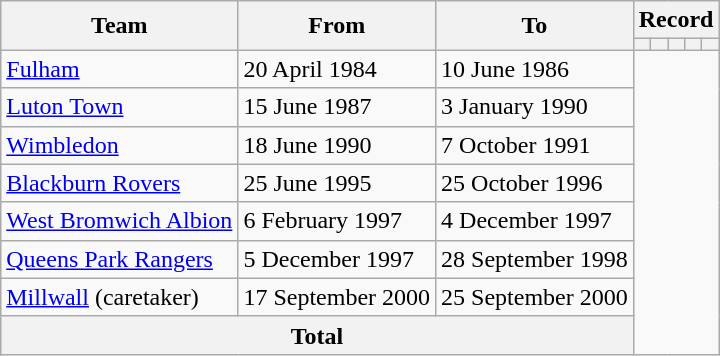<table class=wikitable style="text-align: center">
<tr>
<th rowspan=2>Team</th>
<th rowspan=2>From</th>
<th rowspan=2>To</th>
<th colspan=5>Record</th>
</tr>
<tr>
<th></th>
<th></th>
<th></th>
<th></th>
<th></th>
</tr>
<tr>
<td align=left><a href='#'>Fulham</a></td>
<td align=left>20 April 1984</td>
<td align=left>10 June 1986<br></td>
</tr>
<tr>
<td align=left><a href='#'>Luton Town</a></td>
<td align=left>15 June 1987</td>
<td align=left>3 January 1990<br></td>
</tr>
<tr>
<td align=left><a href='#'>Wimbledon</a></td>
<td align=left>18 June 1990</td>
<td align=left>7 October 1991<br></td>
</tr>
<tr>
<td align=left><a href='#'>Blackburn Rovers</a></td>
<td align=left>25 June 1995</td>
<td align=left>25 October 1996<br></td>
</tr>
<tr>
<td align=left><a href='#'>West Bromwich Albion</a></td>
<td align=left>6 February 1997</td>
<td align=left>4 December 1997<br></td>
</tr>
<tr>
<td align=left><a href='#'>Queens Park Rangers</a></td>
<td align=left>5 December 1997</td>
<td align=left>28 September 1998<br></td>
</tr>
<tr>
<td align=left><a href='#'>Millwall</a> (caretaker)</td>
<td align=left>17 September 2000</td>
<td align=left>25 September 2000<br></td>
</tr>
<tr>
<th colspan=3>Total<br></th>
</tr>
</table>
